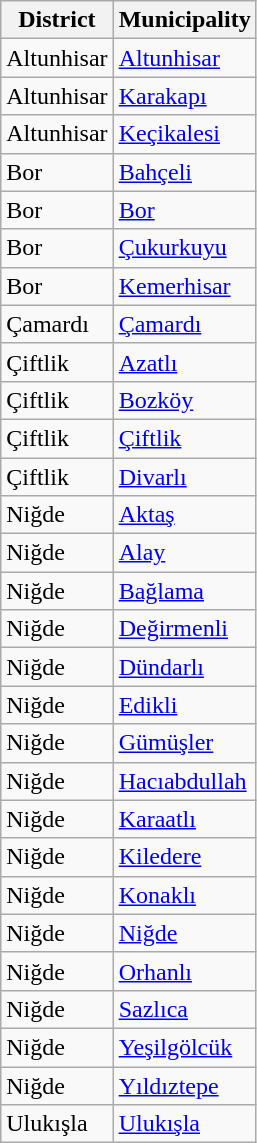<table class="sortable wikitable">
<tr>
<th>District</th>
<th>Municipality</th>
</tr>
<tr>
<td>Altunhisar</td>
<td><a href='#'>Altunhisar</a></td>
</tr>
<tr>
<td>Altunhisar</td>
<td><a href='#'>Karakapı</a></td>
</tr>
<tr>
<td>Altunhisar</td>
<td><a href='#'>Keçikalesi</a></td>
</tr>
<tr>
<td>Bor</td>
<td><a href='#'>Bahçeli</a></td>
</tr>
<tr>
<td>Bor</td>
<td><a href='#'>Bor</a></td>
</tr>
<tr>
<td>Bor</td>
<td><a href='#'>Çukurkuyu</a></td>
</tr>
<tr>
<td>Bor</td>
<td><a href='#'>Kemerhisar</a></td>
</tr>
<tr>
<td>Çamardı</td>
<td><a href='#'>Çamardı</a></td>
</tr>
<tr>
<td>Çiftlik</td>
<td><a href='#'>Azatlı</a></td>
</tr>
<tr>
<td>Çiftlik</td>
<td><a href='#'>Bozköy</a></td>
</tr>
<tr>
<td>Çiftlik</td>
<td><a href='#'>Çiftlik</a></td>
</tr>
<tr>
<td>Çiftlik</td>
<td><a href='#'>Divarlı</a></td>
</tr>
<tr>
<td>Niğde</td>
<td><a href='#'>Aktaş</a></td>
</tr>
<tr>
<td>Niğde</td>
<td><a href='#'>Alay</a></td>
</tr>
<tr>
<td>Niğde</td>
<td><a href='#'>Bağlama</a></td>
</tr>
<tr>
<td>Niğde</td>
<td><a href='#'>Değirmenli</a></td>
</tr>
<tr>
<td>Niğde</td>
<td><a href='#'>Dündarlı</a></td>
</tr>
<tr>
<td>Niğde</td>
<td><a href='#'>Edikli</a></td>
</tr>
<tr>
<td>Niğde</td>
<td><a href='#'>Gümüşler</a></td>
</tr>
<tr>
<td>Niğde</td>
<td><a href='#'>Hacıabdullah</a></td>
</tr>
<tr>
<td>Niğde</td>
<td><a href='#'>Karaatlı</a></td>
</tr>
<tr>
<td>Niğde</td>
<td><a href='#'>Kiledere</a></td>
</tr>
<tr>
<td>Niğde</td>
<td><a href='#'>Konaklı</a></td>
</tr>
<tr>
<td>Niğde</td>
<td><a href='#'>Niğde</a></td>
</tr>
<tr>
<td>Niğde</td>
<td><a href='#'>Orhanlı</a></td>
</tr>
<tr>
<td>Niğde</td>
<td><a href='#'>Sazlıca</a></td>
</tr>
<tr>
<td>Niğde</td>
<td><a href='#'>Yeşilgölcük</a></td>
</tr>
<tr>
<td>Niğde</td>
<td><a href='#'>Yıldıztepe</a></td>
</tr>
<tr>
<td>Ulukışla</td>
<td><a href='#'>Ulukışla</a></td>
</tr>
</table>
